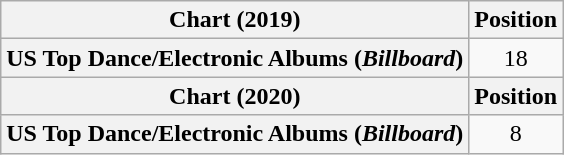<table class="wikitable plainrowheaders" style="text-align:center">
<tr>
<th scope="col">Chart (2019)</th>
<th scope="col">Position</th>
</tr>
<tr>
<th scope="row">US Top Dance/Electronic Albums (<em>Billboard</em>)</th>
<td>18</td>
</tr>
<tr>
<th scope="col">Chart (2020)</th>
<th scope="col">Position</th>
</tr>
<tr>
<th scope="row">US Top Dance/Electronic Albums (<em>Billboard</em>)</th>
<td>8</td>
</tr>
</table>
